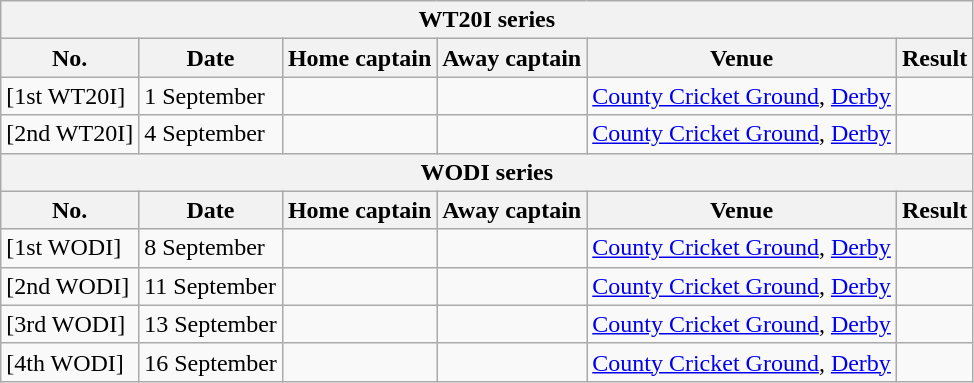<table class="wikitable">
<tr>
<th colspan="9">WT20I series</th>
</tr>
<tr>
<th>No.</th>
<th>Date</th>
<th>Home captain</th>
<th>Away captain</th>
<th>Venue</th>
<th>Result</th>
</tr>
<tr>
<td>[1st WT20I]</td>
<td>1 September</td>
<td></td>
<td></td>
<td><a href='#'>County Cricket Ground</a>, <a href='#'>Derby</a></td>
<td></td>
</tr>
<tr>
<td>[2nd WT20I]</td>
<td>4 September</td>
<td></td>
<td></td>
<td><a href='#'>County Cricket Ground</a>, <a href='#'>Derby</a></td>
<td></td>
</tr>
<tr>
<th colspan="9">WODI series</th>
</tr>
<tr>
<th>No.</th>
<th>Date</th>
<th>Home captain</th>
<th>Away captain</th>
<th>Venue</th>
<th>Result</th>
</tr>
<tr>
<td>[1st WODI]</td>
<td>8 September</td>
<td></td>
<td></td>
<td><a href='#'>County Cricket Ground</a>, <a href='#'>Derby</a></td>
<td></td>
</tr>
<tr>
<td>[2nd WODI]</td>
<td>11 September</td>
<td></td>
<td></td>
<td><a href='#'>County Cricket Ground</a>, <a href='#'>Derby</a></td>
<td></td>
</tr>
<tr>
<td>[3rd WODI]</td>
<td>13 September</td>
<td></td>
<td></td>
<td><a href='#'>County Cricket Ground</a>, <a href='#'>Derby</a></td>
<td></td>
</tr>
<tr>
<td>[4th WODI]</td>
<td>16 September</td>
<td></td>
<td></td>
<td><a href='#'>County Cricket Ground</a>, <a href='#'>Derby</a></td>
<td></td>
</tr>
</table>
